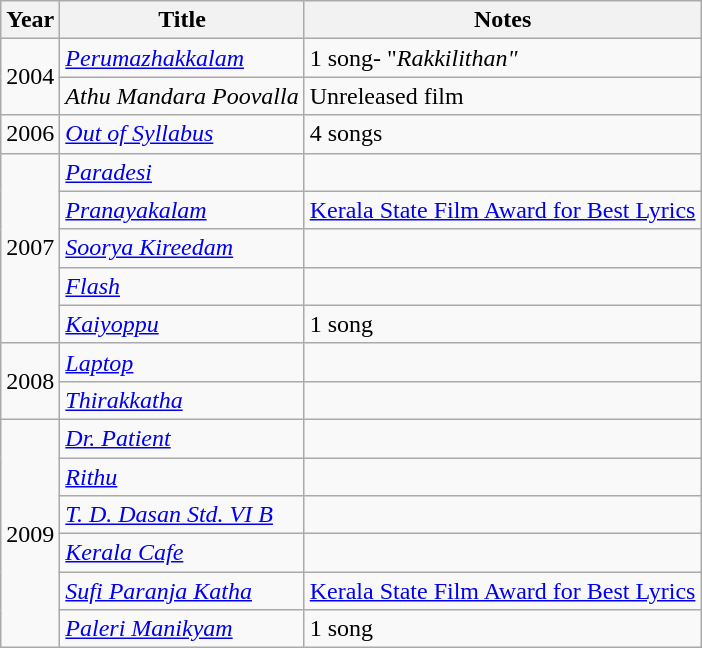<table class="wikitable">
<tr>
<th>Year</th>
<th>Title</th>
<th>Notes</th>
</tr>
<tr>
<td rowspan=2>2004</td>
<td><em><a href='#'>Perumazhakkalam</a></em></td>
<td>1 song- "<em>Rakkilithan"</em></td>
</tr>
<tr>
<td><em>Athu Mandara Poovalla</em></td>
<td>Unreleased film</td>
</tr>
<tr>
<td>2006</td>
<td><em><a href='#'>Out of Syllabus</a></em></td>
<td>4 songs</td>
</tr>
<tr>
<td rowspan="5">2007</td>
<td><a href='#'><em>Paradesi</em></a></td>
<td></td>
</tr>
<tr>
<td><em><a href='#'>Pranayakalam</a></em></td>
<td><a href='#'>Kerala State Film Award for Best Lyrics</a></td>
</tr>
<tr>
<td><em><a href='#'>Soorya Kireedam</a></em></td>
<td></td>
</tr>
<tr>
<td><a href='#'><em>Flash</em></a></td>
<td></td>
</tr>
<tr>
<td><em><a href='#'>Kaiyoppu</a></em></td>
<td>1 song</td>
</tr>
<tr>
<td rowspan="2">2008</td>
<td><a href='#'><em>Laptop</em></a></td>
<td></td>
</tr>
<tr>
<td><em><a href='#'>Thirakkatha</a></em></td>
<td></td>
</tr>
<tr>
<td rowspan="6">2009</td>
<td><em><a href='#'>Dr. Patient</a></em></td>
<td></td>
</tr>
<tr>
<td><a href='#'><em>Rithu</em></a></td>
<td></td>
</tr>
<tr>
<td><em><a href='#'>T. D. Dasan Std. VI B</a></em></td>
<td></td>
</tr>
<tr>
<td><em><a href='#'>Kerala Cafe</a></em></td>
<td></td>
</tr>
<tr>
<td><a href='#'><em>Sufi Paranja Katha</em></a></td>
<td><a href='#'>Kerala State Film Award for Best Lyrics</a></td>
</tr>
<tr>
<td><a href='#'><em>Paleri Manikyam</em></a></td>
<td>1 song</td>
</tr>
</table>
